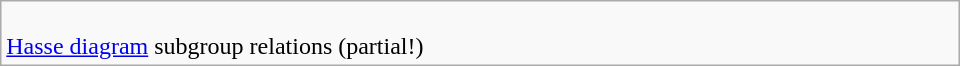<table class=wikitable width=640 align=right>
<tr valign=top>
<td><br><a href='#'>Hasse diagram</a> subgroup relations (partial!)</td>
</tr>
</table>
